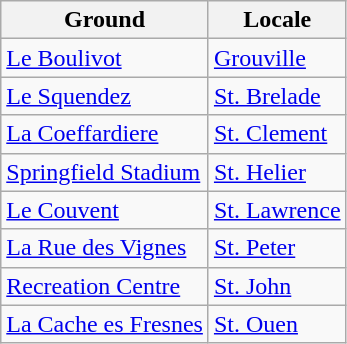<table class="wikitable">
<tr>
<th>Ground</th>
<th>Locale</th>
</tr>
<tr>
<td><a href='#'>Le Boulivot</a></td>
<td><a href='#'>Grouville</a></td>
</tr>
<tr>
<td><a href='#'>Le Squendez</a></td>
<td><a href='#'>St. Brelade</a></td>
</tr>
<tr>
<td><a href='#'>La Coeffardiere</a></td>
<td><a href='#'>St. Clement</a></td>
</tr>
<tr>
<td><a href='#'>Springfield Stadium</a></td>
<td><a href='#'>St. Helier</a></td>
</tr>
<tr>
<td><a href='#'>Le Couvent</a></td>
<td><a href='#'>St. Lawrence</a></td>
</tr>
<tr>
<td><a href='#'>La Rue des Vignes</a></td>
<td><a href='#'>St. Peter</a></td>
</tr>
<tr>
<td><a href='#'>Recreation Centre</a></td>
<td><a href='#'>St. John</a></td>
</tr>
<tr>
<td><a href='#'>La Cache es Fresnes</a></td>
<td><a href='#'>St. Ouen</a></td>
</tr>
</table>
